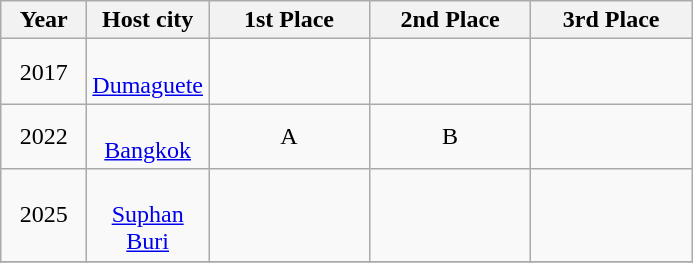<table class="wikitable" style="text-align: center;">
<tr>
<th width=50px>Year</th>
<th width=50px>Host city</th>
<th width=100px>1st Place</th>
<th width=100px>2nd Place</th>
<th width=100px>3rd Place<br></th>
</tr>
<tr>
<td>2017</td>
<td><br><a href='#'>Dumaguete</a></td>
<td></td>
<td></td>
<td><br></td>
</tr>
<tr>
<td>2022</td>
<td><br><a href='#'>Bangkok</a></td>
<td> A</td>
<td> B</td>
<td></td>
</tr>
<tr>
<td>2025</td>
<td><br><a href='#'>Suphan Buri</a></td>
<td></td>
<td></td>
<td><br></td>
</tr>
<tr>
</tr>
</table>
